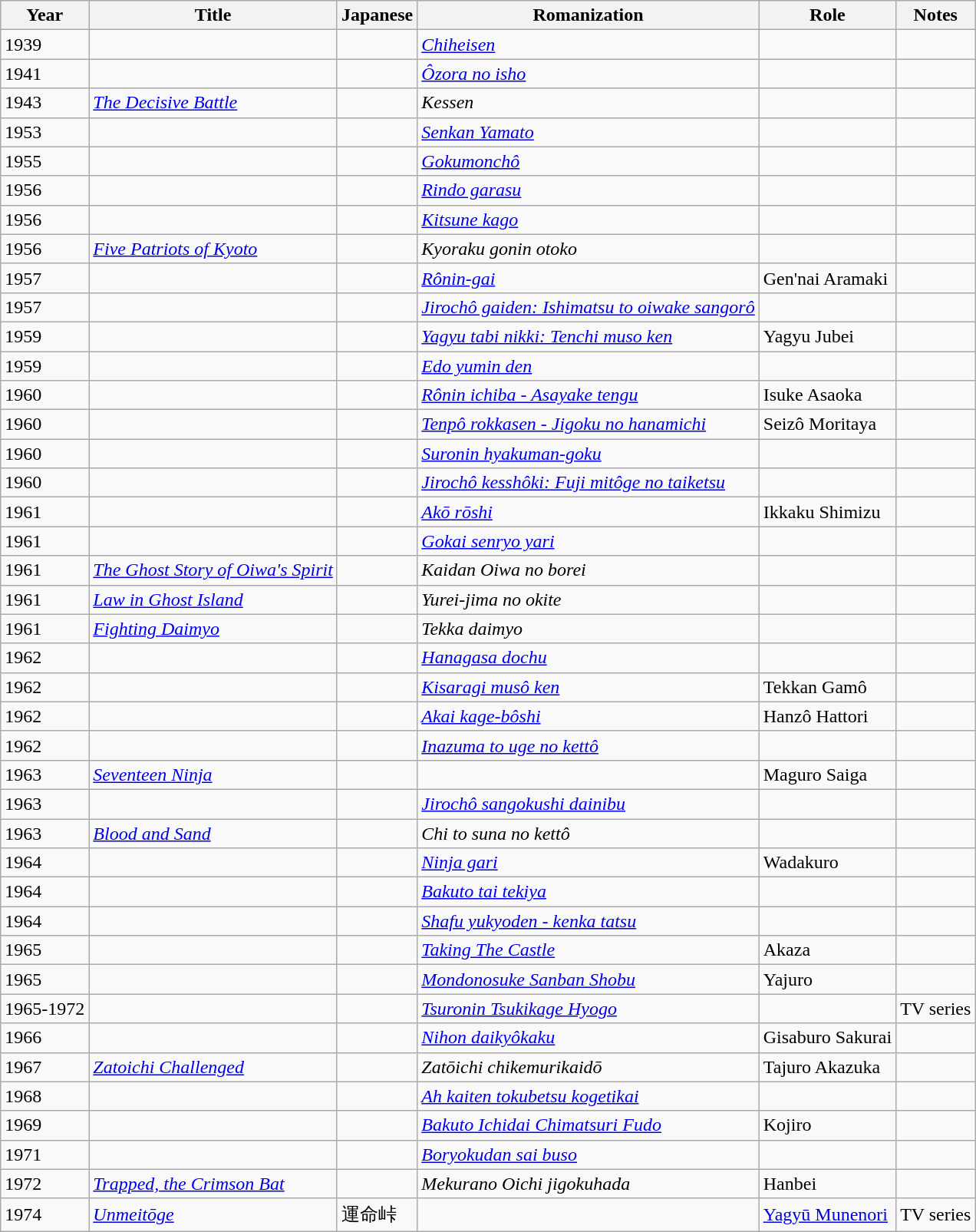<table class="wikitable">
<tr>
<th>Year</th>
<th>Title</th>
<th>Japanese</th>
<th>Romanization</th>
<th>Role</th>
<th>Notes</th>
</tr>
<tr>
<td>1939</td>
<td></td>
<td></td>
<td><em><a href='#'>Chiheisen</a></em></td>
<td></td>
<td></td>
</tr>
<tr>
<td>1941</td>
<td></td>
<td></td>
<td><em><a href='#'>Ôzora no isho</a></em></td>
<td></td>
<td></td>
</tr>
<tr>
<td>1943</td>
<td><em><a href='#'>The Decisive Battle</a></em></td>
<td></td>
<td><em>Kessen</em></td>
<td></td>
<td></td>
</tr>
<tr>
<td>1953</td>
<td></td>
<td></td>
<td><em><a href='#'>Senkan Yamato</a></em></td>
<td></td>
<td></td>
</tr>
<tr>
<td>1955</td>
<td></td>
<td></td>
<td><em><a href='#'>Gokumonchô</a></em></td>
<td></td>
<td></td>
</tr>
<tr>
<td>1956</td>
<td></td>
<td></td>
<td><em><a href='#'>Rindo garasu</a></em></td>
<td></td>
<td></td>
</tr>
<tr>
<td>1956</td>
<td></td>
<td></td>
<td><em><a href='#'>Kitsune kago</a></em></td>
<td></td>
<td></td>
</tr>
<tr>
<td>1956</td>
<td><em><a href='#'>Five Patriots of Kyoto</a></em></td>
<td></td>
<td><em>Kyoraku gonin otoko</em></td>
<td></td>
<td></td>
</tr>
<tr>
<td>1957</td>
<td></td>
<td></td>
<td><em><a href='#'>Rônin-gai</a></em></td>
<td>Gen'nai Aramaki</td>
<td></td>
</tr>
<tr>
<td>1957</td>
<td></td>
<td></td>
<td><em><a href='#'>Jirochô gaiden: Ishimatsu to oiwake sangorô</a></em></td>
<td></td>
<td></td>
</tr>
<tr>
<td>1959</td>
<td></td>
<td></td>
<td><em><a href='#'>Yagyu tabi nikki: Tenchi muso ken</a></em></td>
<td>Yagyu Jubei</td>
<td></td>
</tr>
<tr>
<td>1959</td>
<td></td>
<td></td>
<td><em><a href='#'>Edo yumin den</a></em></td>
<td></td>
<td></td>
</tr>
<tr>
<td>1960</td>
<td></td>
<td></td>
<td><em><a href='#'>Rônin ichiba - Asayake tengu</a></em></td>
<td>Isuke Asaoka</td>
<td></td>
</tr>
<tr>
<td>1960</td>
<td></td>
<td></td>
<td><em><a href='#'>Tenpô rokkasen - Jigoku no hanamichi</a></em></td>
<td>Seizô Moritaya</td>
<td></td>
</tr>
<tr>
<td>1960</td>
<td></td>
<td></td>
<td><em><a href='#'>Suronin hyakuman-goku</a></em></td>
<td></td>
<td></td>
</tr>
<tr>
<td>1960</td>
<td></td>
<td></td>
<td><em><a href='#'>Jirochô kesshôki: Fuji mitôge no taiketsu</a></em></td>
<td></td>
<td></td>
</tr>
<tr>
<td>1961</td>
<td></td>
<td></td>
<td><em><a href='#'>Akō rōshi</a></em></td>
<td>Ikkaku Shimizu</td>
<td></td>
</tr>
<tr>
<td>1961</td>
<td></td>
<td></td>
<td><em><a href='#'>Gokai senryo yari</a></em></td>
<td></td>
<td></td>
</tr>
<tr>
<td>1961</td>
<td><em><a href='#'>The Ghost Story of Oiwa's Spirit</a></em></td>
<td></td>
<td><em>Kaidan Oiwa no borei</em></td>
<td></td>
<td></td>
</tr>
<tr>
<td>1961</td>
<td><em><a href='#'>Law in Ghost Island</a></em></td>
<td></td>
<td><em>Yurei-jima no okite</em></td>
<td></td>
<td></td>
</tr>
<tr>
<td>1961</td>
<td><em><a href='#'>Fighting Daimyo</a></em></td>
<td></td>
<td><em>Tekka daimyo</em></td>
<td></td>
<td></td>
</tr>
<tr>
<td>1962</td>
<td></td>
<td></td>
<td><em><a href='#'>Hanagasa dochu</a></em></td>
<td></td>
<td></td>
</tr>
<tr>
<td>1962</td>
<td></td>
<td></td>
<td><em><a href='#'>Kisaragi musô ken</a></em></td>
<td>Tekkan Gamô</td>
<td></td>
</tr>
<tr>
<td>1962</td>
<td></td>
<td></td>
<td><em><a href='#'>Akai kage-bôshi</a></em></td>
<td>Hanzô Hattori</td>
<td></td>
</tr>
<tr>
<td>1962</td>
<td></td>
<td></td>
<td><em><a href='#'>Inazuma to uge no kettô</a></em></td>
<td></td>
<td></td>
</tr>
<tr>
<td>1963</td>
<td><em><a href='#'>Seventeen Ninja</a></em></td>
<td></td>
<td></td>
<td>Maguro Saiga</td>
<td></td>
</tr>
<tr>
<td>1963</td>
<td></td>
<td></td>
<td><em><a href='#'>Jirochô sangokushi dainibu</a></em></td>
<td></td>
<td></td>
</tr>
<tr>
<td>1963</td>
<td><em><a href='#'>Blood and Sand</a></em></td>
<td></td>
<td><em>Chi to suna no kettô</em></td>
<td></td>
<td></td>
</tr>
<tr>
<td>1964</td>
<td></td>
<td></td>
<td><em><a href='#'>Ninja gari</a></em></td>
<td>Wadakuro</td>
<td></td>
</tr>
<tr>
<td>1964</td>
<td></td>
<td></td>
<td><em><a href='#'>Bakuto tai tekiya</a></em></td>
<td></td>
<td></td>
</tr>
<tr>
<td>1964</td>
<td></td>
<td></td>
<td><em><a href='#'>Shafu yukyoden - kenka tatsu</a></em></td>
<td></td>
<td></td>
</tr>
<tr>
<td>1965</td>
<td></td>
<td></td>
<td><em><a href='#'>Taking The Castle</a></em></td>
<td>Akaza</td>
<td></td>
</tr>
<tr>
<td>1965</td>
<td></td>
<td></td>
<td><em><a href='#'>Mondonosuke Sanban Shobu</a></em></td>
<td>Yajuro</td>
<td></td>
</tr>
<tr>
<td>1965-1972</td>
<td></td>
<td></td>
<td><em><a href='#'>Tsuronin Tsukikage Hyogo</a></em></td>
<td></td>
<td>TV series</td>
</tr>
<tr>
<td>1966</td>
<td></td>
<td></td>
<td><em><a href='#'>Nihon daikyôkaku</a></em></td>
<td>Gisaburo Sakurai</td>
<td></td>
</tr>
<tr>
<td>1967</td>
<td><em><a href='#'>Zatoichi Challenged</a></em></td>
<td></td>
<td><em>Zatōichi chikemurikaidō</em></td>
<td>Tajuro Akazuka</td>
<td></td>
</tr>
<tr>
<td>1968</td>
<td></td>
<td></td>
<td><em><a href='#'>Ah kaiten tokubetsu kogetikai</a></em></td>
<td></td>
<td></td>
</tr>
<tr>
<td>1969</td>
<td></td>
<td></td>
<td><em><a href='#'>Bakuto Ichidai Chimatsuri Fudo</a></em></td>
<td>Kojiro</td>
<td></td>
</tr>
<tr>
<td>1971</td>
<td></td>
<td></td>
<td><em><a href='#'>Boryokudan sai buso</a></em></td>
<td></td>
<td></td>
</tr>
<tr>
<td>1972</td>
<td><em><a href='#'>Trapped, the Crimson Bat</a></em></td>
<td></td>
<td><em>Mekurano Oichi jigokuhada</em></td>
<td>Hanbei</td>
<td></td>
</tr>
<tr>
<td>1974</td>
<td><em><a href='#'>Unmeitōge</a></em></td>
<td>運命峠</td>
<td></td>
<td><a href='#'>Yagyū Munenori</a></td>
<td>TV series</td>
</tr>
</table>
